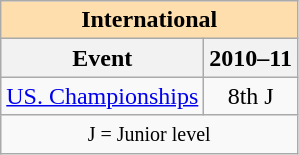<table class="wikitable" style="text-align:center">
<tr>
<th style="background-color: #ffdead; " colspan=4 align=center>International</th>
</tr>
<tr>
<th>Event</th>
<th>2010–11</th>
</tr>
<tr>
<td align=left><a href='#'>US. Championships</a></td>
<td>8th J</td>
</tr>
<tr>
<td colspan=2 align=center><small> J = Junior level </small></td>
</tr>
</table>
